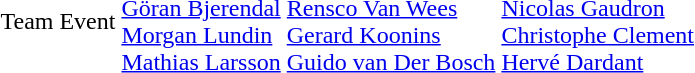<table>
<tr>
<td>Team Event<br></td>
<td><br><a href='#'>Göran Bjerendal</a><br><a href='#'>Morgan Lundin</a><br><a href='#'>Mathias Larsson</a></td>
<td><br><a href='#'>Rensco Van Wees</a><br><a href='#'>Gerard Koonins</a><br><a href='#'>Guido van Der Bosch</a></td>
<td><br><a href='#'>Nicolas Gaudron</a><br><a href='#'>Christophe Clement</a><br><a href='#'>Hervé Dardant</a></td>
</tr>
</table>
